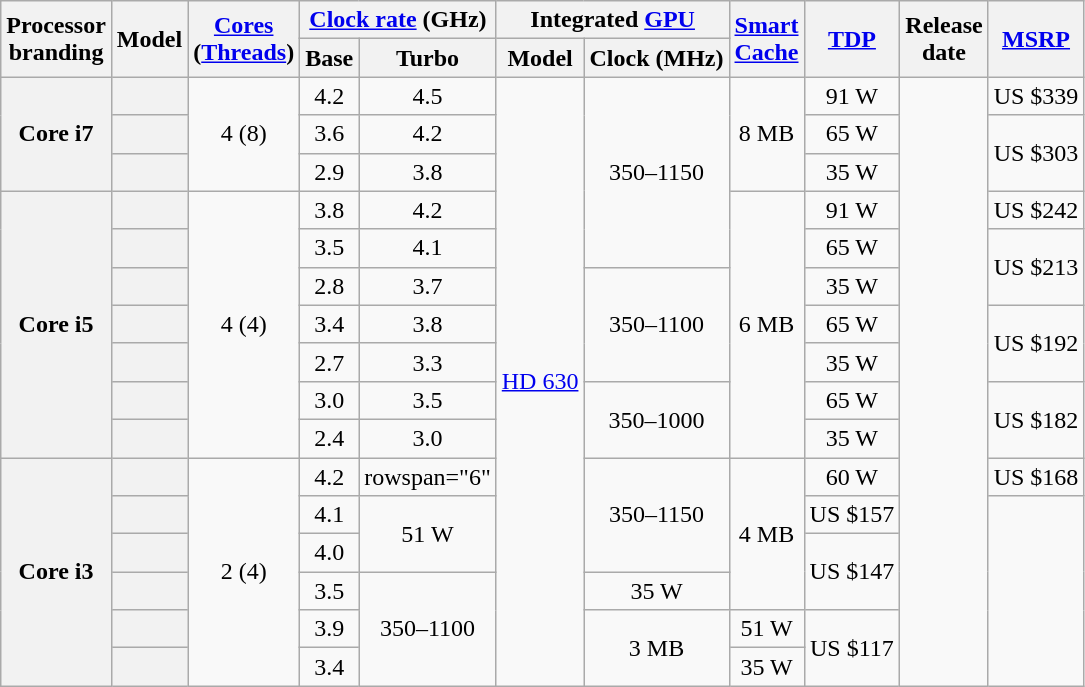<table class="wikitable sortable nowrap" style="text-align: center;">
<tr>
<th class="unsortable" rowspan="2">Processor<br>branding</th>
<th rowspan="2">Model</th>
<th class="unsortable" rowspan="2"><a href='#'>Cores</a><br>(<a href='#'>Threads</a>)</th>
<th colspan="2"><a href='#'>Clock rate</a> (GHz)</th>
<th colspan="2">Integrated <a href='#'>GPU</a></th>
<th class="unsortable" rowspan="2"><a href='#'>Smart<br>Cache</a></th>
<th rowspan="2"><a href='#'>TDP</a></th>
<th rowspan="2">Release<br>date</th>
<th class="unsortable" rowspan="2"><a href='#'>MSRP</a></th>
</tr>
<tr>
<th class="unsortable">Base</th>
<th class="unsortable">Turbo</th>
<th class="unsortable">Model</th>
<th class="unsortable">Clock (MHz)</th>
</tr>
<tr>
<th rowspan="3">Core i7</th>
<th style="text-align:left;" data-sort-value="sku16"></th>
<td rowspan="3">4 (8)</td>
<td>4.2</td>
<td>4.5</td>
<td rowspan="16"><a href='#'>HD 630</a></td>
<td rowspan="5">350–1150</td>
<td rowspan="3">8 MB</td>
<td>91 W</td>
<td rowspan="16"></td>
<td>US $339</td>
</tr>
<tr>
<th style="text-align:left;" data-sort-value="sku15"></th>
<td>3.6</td>
<td>4.2</td>
<td>65 W</td>
<td rowspan="2">US $303</td>
</tr>
<tr>
<th style="text-align:left;" data-sort-value="sku14"></th>
<td>2.9</td>
<td>3.8</td>
<td>35 W</td>
</tr>
<tr>
<th rowspan="7">Core i5</th>
<th style="text-align:left;" data-sort-value="sku13"></th>
<td rowspan="7">4 (4)</td>
<td>3.8</td>
<td>4.2</td>
<td rowspan="7">6 MB</td>
<td>91 W</td>
<td>US $242</td>
</tr>
<tr>
<th style="text-align:left;" data-sort-value="sku12"></th>
<td>3.5</td>
<td>4.1</td>
<td>65 W</td>
<td rowspan="2">US $213</td>
</tr>
<tr>
<th style="text-align:left;" data-sort-value="sku11"></th>
<td>2.8</td>
<td>3.7</td>
<td rowspan="3">350–1100</td>
<td>35 W</td>
</tr>
<tr>
<th style="text-align:left;" data-sort-value="sku10"></th>
<td>3.4</td>
<td>3.8</td>
<td>65 W</td>
<td rowspan="2">US $192</td>
</tr>
<tr>
<th style="text-align:left;" data-sort-value="sku9"></th>
<td>2.7</td>
<td>3.3</td>
<td>35 W</td>
</tr>
<tr>
<th style="text-align:left;" data-sort-value="sku8"></th>
<td>3.0</td>
<td>3.5</td>
<td rowspan="2">350–1000</td>
<td>65 W</td>
<td rowspan="2">US $182</td>
</tr>
<tr>
<th style="text-align:left;" data-sort-value="sku7"></th>
<td>2.4</td>
<td>3.0</td>
<td>35 W</td>
</tr>
<tr>
<th rowspan="6">Core i3</th>
<th style="text-align:left;" data-sort-value="sku6"></th>
<td rowspan="6">2 (4)</td>
<td>4.2</td>
<td>rowspan="6" </td>
<td rowspan="3">350–1150</td>
<td rowspan="4">4 MB</td>
<td>60 W</td>
<td>US $168</td>
</tr>
<tr>
<th style="text-align:left;" data-sort-value="sku5"></th>
<td>4.1</td>
<td rowspan="2">51 W</td>
<td>US $157</td>
</tr>
<tr>
<th style="text-align:left;" data-sort-value="sku4"></th>
<td>4.0</td>
<td rowspan="2">US $147</td>
</tr>
<tr>
<th style="text-align:left;" data-sort-value="sku3"></th>
<td>3.5</td>
<td rowspan="3">350–1100</td>
<td>35 W</td>
</tr>
<tr>
<th style="text-align:left;" data-sort-value="sku2"></th>
<td>3.9</td>
<td rowspan="2">3 MB</td>
<td>51 W</td>
<td rowspan="2">US $117</td>
</tr>
<tr>
<th style="text-align:left;" data-sort-value="sku1"></th>
<td>3.4</td>
<td>35 W</td>
</tr>
</table>
